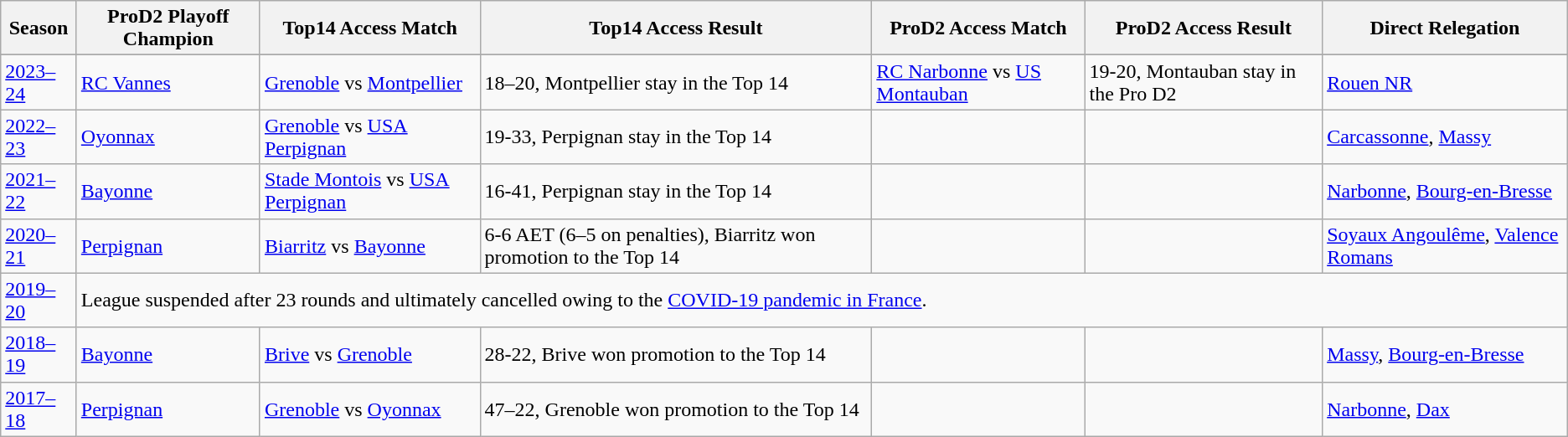<table class=wikitable>
<tr>
<th>Season</th>
<th>ProD2 Playoff Champion</th>
<th>Top14 Access Match</th>
<th>Top14 Access Result</th>
<th>ProD2 Access Match</th>
<th>ProD2 Access Result</th>
<th>Direct Relegation</th>
</tr>
<tr>
</tr>
<tr>
<td><a href='#'>2023–24</a></td>
<td><a href='#'>RC Vannes</a></td>
<td><a href='#'>Grenoble</a> vs <a href='#'>Montpellier</a></td>
<td>18–20, Montpellier stay in the Top 14</td>
<td><a href='#'>RC Narbonne</a> vs <a href='#'>US Montauban</a></td>
<td>19-20, Montauban stay in the Pro D2 </td>
<td><a href='#'>Rouen NR</a></td>
</tr>
<tr>
<td><a href='#'>2022–23</a></td>
<td><a href='#'>Oyonnax</a></td>
<td><a href='#'>Grenoble</a> vs <a href='#'>USA Perpignan</a></td>
<td>19-33, Perpignan stay in the Top 14</td>
<td></td>
<td></td>
<td><a href='#'>Carcassonne</a>, <a href='#'>Massy</a></td>
</tr>
<tr>
<td><a href='#'>2021–22</a></td>
<td><a href='#'>Bayonne</a></td>
<td><a href='#'>Stade Montois</a> vs <a href='#'>USA Perpignan</a></td>
<td>16-41, Perpignan stay in the Top 14</td>
<td></td>
<td></td>
<td><a href='#'>Narbonne</a>, <a href='#'>Bourg-en-Bresse</a></td>
</tr>
<tr>
<td><a href='#'>2020–21</a></td>
<td><a href='#'>Perpignan</a></td>
<td><a href='#'>Biarritz</a> vs <a href='#'>Bayonne</a></td>
<td>6-6 AET (6–5 on penalties), Biarritz won promotion to the Top 14</td>
<td></td>
<td></td>
<td><a href='#'>Soyaux Angoulême</a>, <a href='#'>Valence Romans</a></td>
</tr>
<tr>
<td><a href='#'>2019–20</a></td>
<td colspan=6>League suspended after 23 rounds and ultimately cancelled owing to the <a href='#'>COVID-19 pandemic in France</a>.</td>
</tr>
<tr>
<td><a href='#'>2018–19</a></td>
<td><a href='#'>Bayonne</a></td>
<td><a href='#'>Brive</a> vs <a href='#'>Grenoble</a></td>
<td>28-22, Brive won promotion to the Top 14</td>
<td></td>
<td></td>
<td><a href='#'>Massy</a>, <a href='#'>Bourg-en-Bresse</a></td>
</tr>
<tr>
<td><a href='#'>2017–18</a></td>
<td><a href='#'>Perpignan</a></td>
<td><a href='#'>Grenoble</a> vs <a href='#'>Oyonnax</a></td>
<td>47–22, Grenoble won promotion to the Top 14 </td>
<td></td>
<td></td>
<td><a href='#'>Narbonne</a>, <a href='#'>Dax</a></td>
</tr>
</table>
